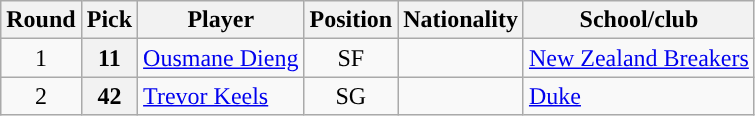<table class="wikitable">
<tr>
<th scope="col">Round</th>
<th scope="col">Pick</th>
<th scope="col">Player</th>
<th scope="col">Position</th>
<th scope="col">Nationality</th>
<th scope="col">School/club</th>
</tr>
<tr>
<td style="text-align:center;">1</td>
<th scope="row">11</th>
<td><a href='#'>Ousmane Dieng</a></td>
<td style="text-align:center;">SF</td>
<td></td>
<td><a href='#'>New Zealand Breakers</a></td>
</tr>
<tr>
<td style="text-align:center;">2</td>
<th scope="row">42</th>
<td><a href='#'>Trevor Keels</a></td>
<td style="text-align:center;">SG</td>
<td></td>
<td><a href='#'>Duke</a></td>
</tr>
</table>
